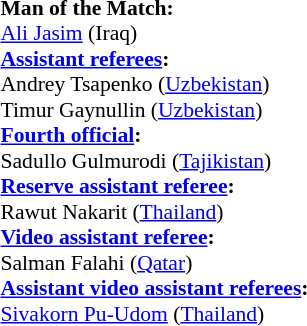<table style="width:100%; font-size:90%;">
<tr>
<td><br><strong>Man of the Match:</strong>
<br><a href='#'>Ali Jasim</a> (Iraq)<br><strong><a href='#'>Assistant referees</a>:</strong>
<br>Andrey Tsapenko (<a href='#'>Uzbekistan</a>)
<br>Timur Gaynullin (<a href='#'>Uzbekistan</a>)
<br><strong><a href='#'>Fourth official</a>:</strong>
<br>Sadullo Gulmurodi (<a href='#'>Tajikistan</a>)
<br><strong><a href='#'>Reserve assistant referee</a>:</strong>
<br>Rawut Nakarit (<a href='#'>Thailand</a>)
<br><strong><a href='#'>Video assistant referee</a>:</strong>
<br>Salman Falahi (<a href='#'>Qatar</a>)
<br><strong><a href='#'>Assistant video assistant referees</a>:</strong>
<br><a href='#'>Sivakorn Pu-Udom</a> (<a href='#'>Thailand</a>)</td>
</tr>
</table>
